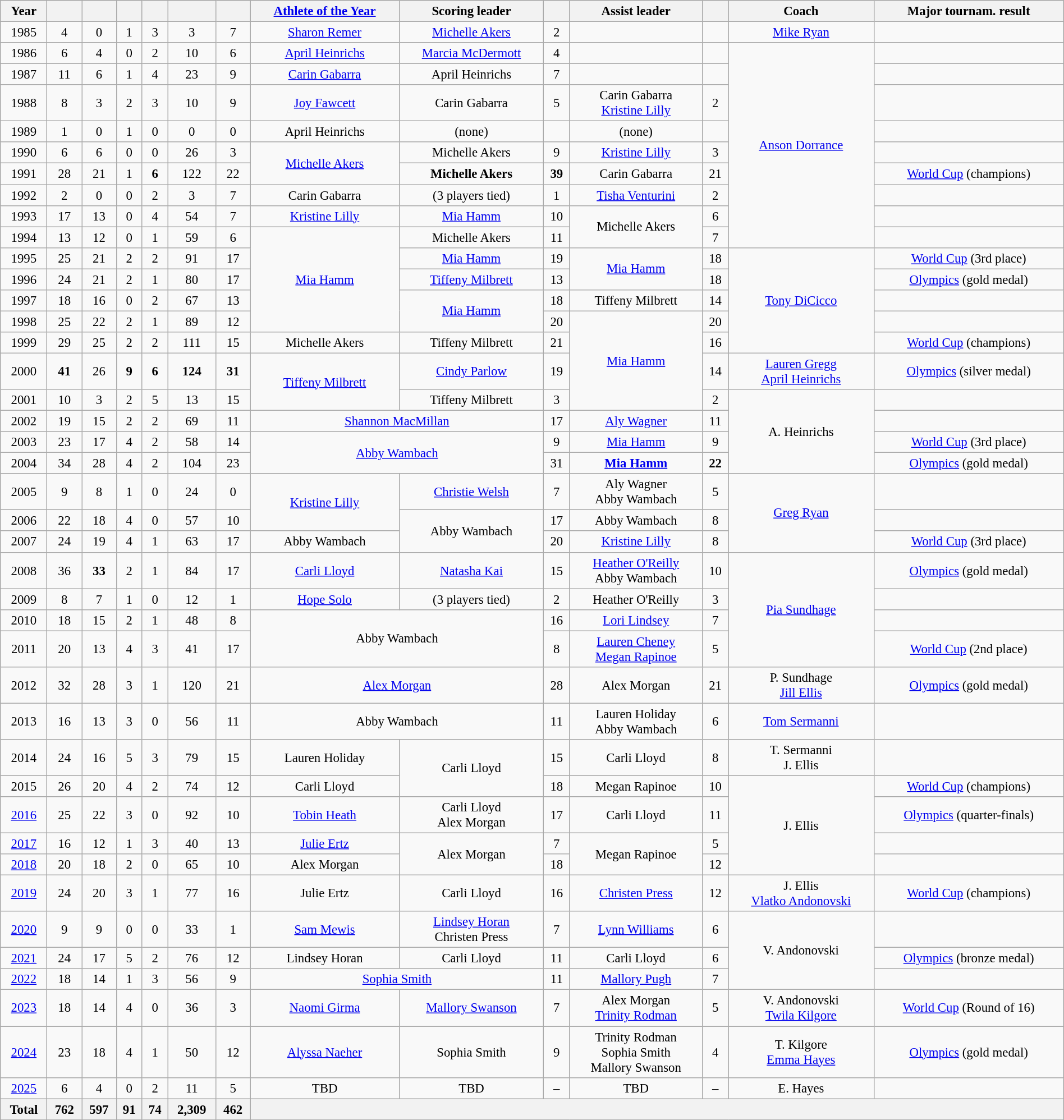<table class="wikitable sortable" style="text-align:center; width:100%; font-size:95%;">
<tr>
<th>Year</th>
<th></th>
<th></th>
<th></th>
<th></th>
<th></th>
<th></th>
<th><a href='#'>Athlete of the Year</a></th>
<th>Scoring leader</th>
<th></th>
<th>Assist leader</th>
<th></th>
<th>Coach</th>
<th>Major tournam. result</th>
</tr>
<tr>
<td>1985</td>
<td>4</td>
<td>0</td>
<td>1</td>
<td>3</td>
<td>3</td>
<td>7</td>
<td><a href='#'>Sharon Remer</a></td>
<td><a href='#'>Michelle Akers</a></td>
<td>2</td>
<td></td>
<td></td>
<td><a href='#'>Mike Ryan</a></td>
<td></td>
</tr>
<tr>
<td>1986</td>
<td>6</td>
<td>4</td>
<td>0</td>
<td>2</td>
<td>10</td>
<td>6</td>
<td><a href='#'>April Heinrichs</a></td>
<td><a href='#'>Marcia McDermott</a></td>
<td>4</td>
<td></td>
<td></td>
<td rowspan=9><a href='#'>Anson Dorrance</a></td>
<td></td>
</tr>
<tr>
<td>1987</td>
<td>11</td>
<td>6</td>
<td>1</td>
<td>4</td>
<td>23</td>
<td>9</td>
<td><a href='#'>Carin Gabarra</a></td>
<td>April Heinrichs</td>
<td>7</td>
<td></td>
<td></td>
<td></td>
</tr>
<tr>
<td>1988</td>
<td>8</td>
<td>3</td>
<td>2</td>
<td>3</td>
<td>10</td>
<td>9</td>
<td><a href='#'>Joy Fawcett</a></td>
<td>Carin Gabarra</td>
<td>5</td>
<td>Carin Gabarra<br><a href='#'>Kristine Lilly</a></td>
<td>2</td>
<td></td>
</tr>
<tr>
<td>1989</td>
<td>1</td>
<td>0</td>
<td>1</td>
<td>0</td>
<td>0</td>
<td>0</td>
<td>April Heinrichs</td>
<td>(none)</td>
<td></td>
<td>(none)</td>
<td></td>
<td></td>
</tr>
<tr>
<td>1990</td>
<td>6</td>
<td>6</td>
<td>0</td>
<td>0</td>
<td>26</td>
<td>3</td>
<td rowspan=2><a href='#'>Michelle Akers</a></td>
<td>Michelle Akers</td>
<td>9</td>
<td><a href='#'>Kristine Lilly</a></td>
<td>3</td>
<td></td>
</tr>
<tr>
<td>1991</td>
<td>28</td>
<td>21</td>
<td>1</td>
<td><strong>6</strong></td>
<td>122</td>
<td>22</td>
<td><strong>Michelle Akers</strong></td>
<td><strong>39</strong></td>
<td>Carin Gabarra</td>
<td>21</td>
<td><a href='#'>World Cup</a> (champions)</td>
</tr>
<tr>
<td>1992</td>
<td>2</td>
<td>0</td>
<td>0</td>
<td>2</td>
<td>3</td>
<td>7</td>
<td>Carin Gabarra</td>
<td>(3 players tied)</td>
<td>1</td>
<td><a href='#'>Tisha Venturini</a></td>
<td>2</td>
<td></td>
</tr>
<tr>
<td>1993</td>
<td>17</td>
<td>13</td>
<td>0</td>
<td>4</td>
<td>54</td>
<td>7</td>
<td><a href='#'>Kristine Lilly</a></td>
<td><a href='#'>Mia Hamm</a></td>
<td>10</td>
<td rowspan=2>Michelle Akers</td>
<td>6</td>
<td></td>
</tr>
<tr>
<td>1994</td>
<td>13</td>
<td>12</td>
<td>0</td>
<td>1</td>
<td>59</td>
<td>6</td>
<td rowspan=5><a href='#'>Mia Hamm</a></td>
<td>Michelle Akers</td>
<td>11</td>
<td>7</td>
<td></td>
</tr>
<tr>
<td>1995</td>
<td>25</td>
<td>21</td>
<td>2</td>
<td>2</td>
<td>91</td>
<td>17</td>
<td><a href='#'>Mia Hamm</a></td>
<td>19</td>
<td rowspan=2><a href='#'>Mia Hamm</a></td>
<td>18</td>
<td rowspan=5><a href='#'>Tony DiCicco</a></td>
<td><a href='#'>World Cup</a> (3rd place)</td>
</tr>
<tr>
<td>1996</td>
<td>24</td>
<td>21</td>
<td>2</td>
<td>1</td>
<td>80</td>
<td>17</td>
<td><a href='#'>Tiffeny Milbrett</a></td>
<td>13</td>
<td>18</td>
<td><a href='#'>Olympics</a> (gold medal)</td>
</tr>
<tr>
<td>1997</td>
<td>18</td>
<td>16</td>
<td>0</td>
<td>2</td>
<td>67</td>
<td>13</td>
<td rowspan=2><a href='#'>Mia Hamm</a></td>
<td>18</td>
<td>Tiffeny Milbrett</td>
<td>14</td>
<td></td>
</tr>
<tr>
<td>1998</td>
<td>25</td>
<td>22</td>
<td>2</td>
<td>1</td>
<td>89</td>
<td>12</td>
<td>20</td>
<td rowspan=4><a href='#'>Mia Hamm</a></td>
<td>20</td>
<td></td>
</tr>
<tr>
<td>1999</td>
<td>29</td>
<td>25</td>
<td>2</td>
<td>2</td>
<td>111</td>
<td>15</td>
<td>Michelle Akers</td>
<td>Tiffeny Milbrett</td>
<td>21</td>
<td>16</td>
<td><a href='#'>World Cup</a> (champions)</td>
</tr>
<tr>
<td>2000</td>
<td><strong>41</strong></td>
<td>26</td>
<td><strong>9</strong></td>
<td><strong>6</strong></td>
<td><strong>124</strong></td>
<td><strong>31</strong></td>
<td rowspan=2><a href='#'>Tiffeny Milbrett</a></td>
<td><a href='#'>Cindy Parlow</a></td>
<td>19</td>
<td>14</td>
<td><a href='#'>Lauren Gregg</a><br><a href='#'>April Heinrichs</a></td>
<td><a href='#'>Olympics</a> (silver medal)</td>
</tr>
<tr>
<td>2001</td>
<td>10</td>
<td>3</td>
<td>2</td>
<td>5</td>
<td>13</td>
<td>15</td>
<td>Tiffeny Milbrett</td>
<td>3</td>
<td>2</td>
<td rowspan=4>A. Heinrichs</td>
<td></td>
</tr>
<tr>
<td>2002</td>
<td>19</td>
<td>15</td>
<td>2</td>
<td>2</td>
<td>69</td>
<td>11</td>
<td colspan=2><a href='#'>Shannon MacMillan</a></td>
<td>17</td>
<td><a href='#'>Aly Wagner</a></td>
<td>11</td>
<td></td>
</tr>
<tr>
<td>2003</td>
<td>23</td>
<td>17</td>
<td>4</td>
<td>2</td>
<td>58</td>
<td>14</td>
<td colspan=2 rowspan=2><a href='#'>Abby Wambach</a></td>
<td>9</td>
<td><a href='#'>Mia Hamm</a></td>
<td>9</td>
<td><a href='#'>World Cup</a> (3rd place)</td>
</tr>
<tr>
<td>2004</td>
<td>34</td>
<td>28</td>
<td>4</td>
<td>2</td>
<td>104</td>
<td>23</td>
<td>31</td>
<td><strong><a href='#'>Mia Hamm</a></strong></td>
<td><strong>22</strong></td>
<td><a href='#'>Olympics</a> (gold medal)</td>
</tr>
<tr>
<td>2005</td>
<td>9</td>
<td>8</td>
<td>1</td>
<td>0</td>
<td>24</td>
<td>0</td>
<td rowspan=2><a href='#'>Kristine Lilly</a></td>
<td><a href='#'>Christie Welsh</a></td>
<td>7</td>
<td>Aly Wagner<br>Abby Wambach</td>
<td>5</td>
<td rowspan=3><a href='#'>Greg Ryan</a></td>
<td></td>
</tr>
<tr>
<td>2006</td>
<td>22</td>
<td>18</td>
<td>4</td>
<td>0</td>
<td>57</td>
<td>10</td>
<td rowspan=2>Abby Wambach</td>
<td>17</td>
<td>Abby Wambach</td>
<td>8</td>
<td></td>
</tr>
<tr>
<td>2007</td>
<td>24</td>
<td>19</td>
<td>4</td>
<td>1</td>
<td>63</td>
<td>17</td>
<td>Abby Wambach</td>
<td>20</td>
<td><a href='#'>Kristine Lilly</a></td>
<td>8</td>
<td><a href='#'>World Cup</a> (3rd place)</td>
</tr>
<tr>
<td>2008</td>
<td>36</td>
<td><strong>33</strong></td>
<td>2</td>
<td>1</td>
<td>84</td>
<td>17</td>
<td><a href='#'>Carli Lloyd</a></td>
<td><a href='#'>Natasha Kai</a></td>
<td>15</td>
<td><a href='#'>Heather O'Reilly</a><br>Abby Wambach</td>
<td>10</td>
<td rowspan=4><a href='#'>Pia Sundhage</a></td>
<td><a href='#'>Olympics</a> (gold medal)</td>
</tr>
<tr>
<td>2009</td>
<td>8</td>
<td>7</td>
<td>1</td>
<td>0</td>
<td>12</td>
<td>1</td>
<td><a href='#'>Hope Solo</a></td>
<td>(3 players tied)</td>
<td>2</td>
<td>Heather O'Reilly</td>
<td>3</td>
<td></td>
</tr>
<tr>
<td>2010</td>
<td>18</td>
<td>15</td>
<td>2</td>
<td>1</td>
<td>48</td>
<td>8</td>
<td colspan=2 rowspan=2>Abby Wambach</td>
<td>16</td>
<td><a href='#'>Lori Lindsey</a></td>
<td>7</td>
<td></td>
</tr>
<tr>
<td>2011</td>
<td>20</td>
<td>13</td>
<td>4</td>
<td>3</td>
<td>41</td>
<td>17</td>
<td>8</td>
<td><a href='#'>Lauren Cheney</a><br><a href='#'>Megan Rapinoe</a></td>
<td>5</td>
<td><a href='#'>World Cup</a> (2nd place)</td>
</tr>
<tr>
<td>2012</td>
<td>32</td>
<td>28</td>
<td>3</td>
<td>1</td>
<td>120</td>
<td>21</td>
<td colspan=2><a href='#'>Alex Morgan</a></td>
<td>28</td>
<td>Alex Morgan</td>
<td>21</td>
<td>P. Sundhage<br><a href='#'>Jill Ellis</a></td>
<td><a href='#'>Olympics</a> (gold medal)</td>
</tr>
<tr>
<td>2013</td>
<td>16</td>
<td>13</td>
<td>3</td>
<td>0</td>
<td>56</td>
<td>11</td>
<td colspan=2>Abby Wambach</td>
<td>11</td>
<td>Lauren Holiday<br>Abby Wambach</td>
<td>6</td>
<td><a href='#'>Tom Sermanni</a></td>
<td></td>
</tr>
<tr>
<td>2014</td>
<td>24</td>
<td>16</td>
<td>5</td>
<td>3</td>
<td>79</td>
<td>15</td>
<td>Lauren Holiday</td>
<td rowspan=2>Carli Lloyd</td>
<td>15</td>
<td>Carli Lloyd</td>
<td>8</td>
<td>T. Sermanni<br>J. Ellis</td>
<td></td>
</tr>
<tr>
<td>2015</td>
<td>26</td>
<td>20</td>
<td>4</td>
<td>2</td>
<td>74</td>
<td>12</td>
<td>Carli Lloyd</td>
<td>18</td>
<td>Megan Rapinoe</td>
<td>10</td>
<td rowspan=4>J. Ellis</td>
<td><a href='#'>World Cup</a> (champions)</td>
</tr>
<tr>
<td><a href='#'>2016</a></td>
<td>25</td>
<td>22</td>
<td>3</td>
<td>0</td>
<td>92</td>
<td>10</td>
<td><a href='#'>Tobin Heath</a></td>
<td>Carli Lloyd<br>Alex Morgan</td>
<td>17</td>
<td>Carli Lloyd</td>
<td>11</td>
<td><a href='#'>Olympics</a> (quarter-finals)</td>
</tr>
<tr>
<td><a href='#'>2017</a></td>
<td>16</td>
<td>12</td>
<td>1</td>
<td>3</td>
<td>40</td>
<td>13</td>
<td><a href='#'>Julie Ertz</a></td>
<td rowspan=2>Alex Morgan</td>
<td>7</td>
<td rowspan=2>Megan Rapinoe</td>
<td>5</td>
<td></td>
</tr>
<tr>
<td><a href='#'>2018</a></td>
<td>20</td>
<td>18</td>
<td>2</td>
<td>0</td>
<td>65</td>
<td>10</td>
<td>Alex Morgan</td>
<td>18</td>
<td>12</td>
<td></td>
</tr>
<tr>
<td><a href='#'>2019</a></td>
<td>24</td>
<td>20</td>
<td>3</td>
<td>1</td>
<td>77</td>
<td>16</td>
<td>Julie Ertz</td>
<td>Carli Lloyd</td>
<td>16</td>
<td><a href='#'>Christen Press</a></td>
<td>12</td>
<td>J. Ellis<br><a href='#'>Vlatko Andonovski</a></td>
<td><a href='#'>World Cup</a> (champions)</td>
</tr>
<tr>
<td><a href='#'>2020</a></td>
<td>9</td>
<td>9</td>
<td>0</td>
<td>0</td>
<td>33</td>
<td>1</td>
<td><a href='#'>Sam Mewis</a></td>
<td><a href='#'>Lindsey Horan</a><br>Christen Press</td>
<td>7</td>
<td><a href='#'>Lynn Williams</a></td>
<td>6</td>
<td rowspan=3>V. Andonovski</td>
<td></td>
</tr>
<tr>
<td><a href='#'>2021</a></td>
<td>24</td>
<td>17</td>
<td>5</td>
<td>2</td>
<td>76</td>
<td>12</td>
<td>Lindsey Horan</td>
<td>Carli Lloyd</td>
<td>11</td>
<td>Carli Lloyd</td>
<td>6</td>
<td><a href='#'>Olympics</a> (bronze medal)</td>
</tr>
<tr>
<td><a href='#'>2022</a></td>
<td>18</td>
<td>14</td>
<td>1</td>
<td>3</td>
<td>56</td>
<td>9</td>
<td colspan=2><a href='#'>Sophia Smith</a></td>
<td>11</td>
<td><a href='#'>Mallory Pugh</a></td>
<td>7</td>
<td></td>
</tr>
<tr>
<td><a href='#'>2023</a></td>
<td>18</td>
<td>14</td>
<td>4</td>
<td>0</td>
<td>36</td>
<td>3</td>
<td><a href='#'>Naomi Girma</a></td>
<td><a href='#'>Mallory Swanson</a></td>
<td>7</td>
<td>Alex Morgan<br><a href='#'>Trinity Rodman</a></td>
<td>5</td>
<td>V. Andonovski<br><a href='#'>Twila Kilgore</a></td>
<td><a href='#'>World Cup</a> (Round of 16)</td>
</tr>
<tr>
<td><a href='#'>2024</a></td>
<td>23</td>
<td>18</td>
<td>4</td>
<td>1</td>
<td>50</td>
<td>12</td>
<td><a href='#'>Alyssa Naeher</a></td>
<td>Sophia Smith</td>
<td>9</td>
<td>Trinity Rodman<br>Sophia Smith<br>Mallory Swanson</td>
<td>4</td>
<td>T. Kilgore <br> <a href='#'>Emma Hayes</a></td>
<td><a href='#'>Olympics</a> (gold medal)</td>
</tr>
<tr>
<td><a href='#'>2025</a></td>
<td>6</td>
<td>4</td>
<td>0</td>
<td>2</td>
<td>11</td>
<td>5</td>
<td>TBD</td>
<td>TBD</td>
<td>–</td>
<td>TBD</td>
<td>–</td>
<td>E. Hayes</td>
<td></td>
</tr>
<tr class="sortbottom">
<th>Total</th>
<th>762</th>
<th>597</th>
<th>91</th>
<th>74</th>
<th>2,309</th>
<th>462</th>
<th colspan=7></th>
</tr>
</table>
